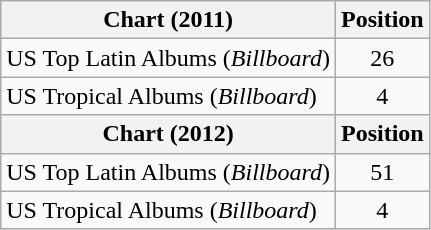<table class="wikitable">
<tr>
<th>Chart (2011)</th>
<th>Position</th>
</tr>
<tr>
<td>US Top Latin Albums (<em>Billboard</em>)</td>
<td style="text-align:center;">26</td>
</tr>
<tr>
<td>US Tropical Albums (<em>Billboard</em>)</td>
<td style="text-align:center;">4</td>
</tr>
<tr>
<th>Chart (2012)</th>
<th>Position</th>
</tr>
<tr>
<td>US Top Latin Albums (<em>Billboard</em>)</td>
<td style="text-align:center;">51</td>
</tr>
<tr>
<td>US Tropical Albums (<em>Billboard</em>)</td>
<td style="text-align:center;">4</td>
</tr>
</table>
